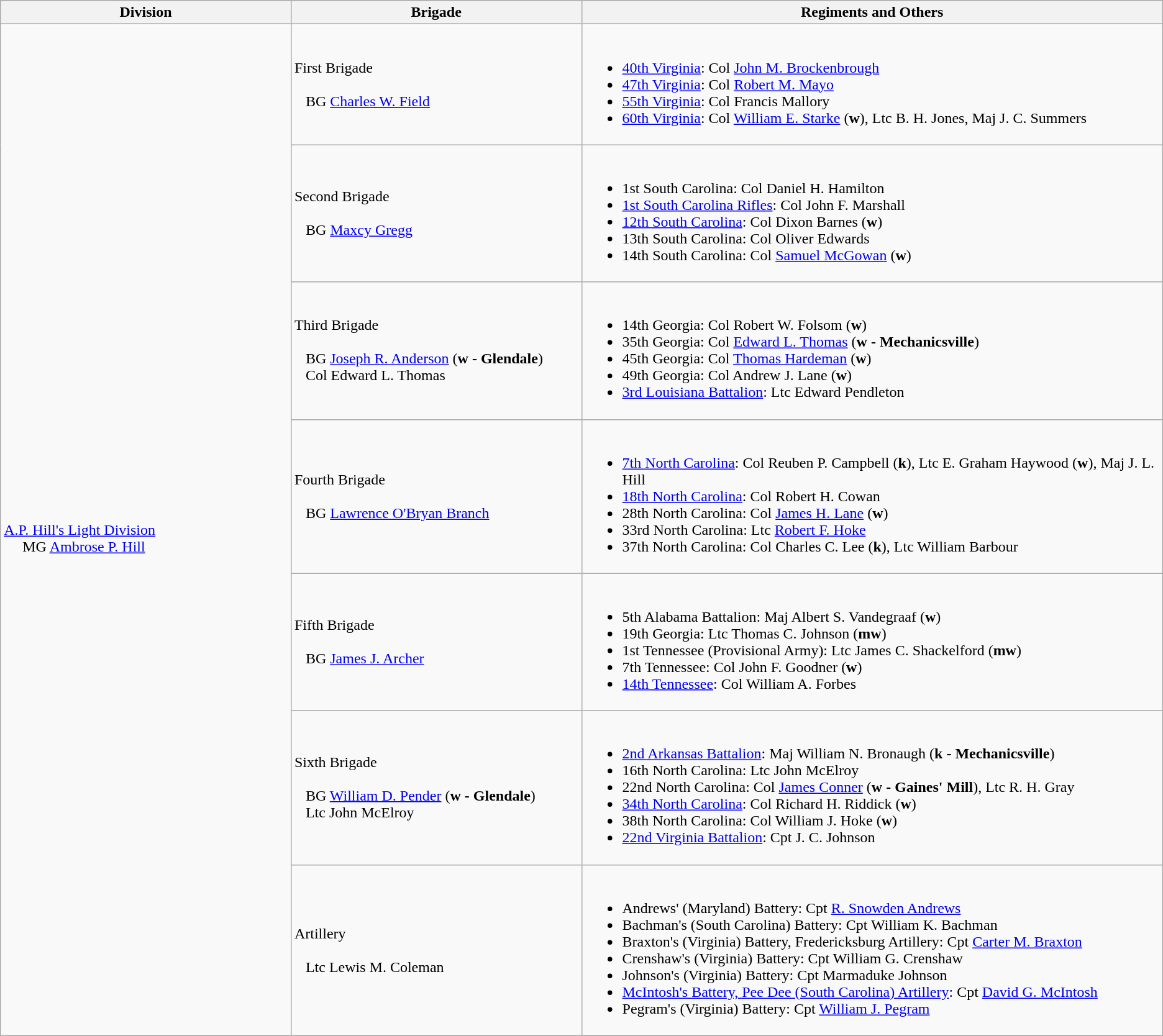<table class="wikitable">
<tr>
<th width=25%>Division</th>
<th width=25%>Brigade</th>
<th>Regiments and Others</th>
</tr>
<tr>
<td rowspan=7><br><a href='#'>A.P. Hill's Light Division</a>
<br>    
MG <a href='#'>Ambrose P. Hill</a></td>
<td>First Brigade<br><br>  
BG <a href='#'>Charles W. Field</a></td>
<td><br><ul><li><a href='#'>40th Virginia</a>: Col <a href='#'>John M. Brockenbrough</a></li><li><a href='#'>47th Virginia</a>: Col <a href='#'>Robert M. Mayo</a></li><li><a href='#'>55th Virginia</a>: Col Francis Mallory</li><li><a href='#'>60th Virginia</a>: Col <a href='#'>William E. Starke</a> (<strong>w</strong>), Ltc B. H. Jones, Maj J. C. Summers</li></ul></td>
</tr>
<tr>
<td>Second Brigade<br><br>  
BG <a href='#'>Maxcy Gregg</a></td>
<td><br><ul><li>1st South Carolina: Col Daniel H. Hamilton</li><li><a href='#'>1st South Carolina Rifles</a>: Col John F. Marshall</li><li><a href='#'>12th South Carolina</a>: Col Dixon Barnes (<strong>w</strong>)</li><li>13th South Carolina: Col Oliver Edwards</li><li>14th South Carolina: Col <a href='#'>Samuel McGowan</a> (<strong>w</strong>)</li></ul></td>
</tr>
<tr>
<td>Third Brigade<br><br>  
BG <a href='#'>Joseph R. Anderson</a> (<strong>w - Glendale</strong>)
<br>  
Col Edward L. Thomas</td>
<td><br><ul><li>14th Georgia: Col Robert W. Folsom (<strong>w</strong>)</li><li>35th Georgia: Col <a href='#'>Edward L. Thomas</a> (<strong>w - Mechanicsville</strong>)</li><li>45th Georgia: Col <a href='#'>Thomas Hardeman</a> (<strong>w</strong>)</li><li>49th Georgia: Col Andrew J. Lane (<strong>w</strong>)</li><li><a href='#'>3rd Louisiana Battalion</a>: Ltc Edward Pendleton</li></ul></td>
</tr>
<tr>
<td>Fourth Brigade<br><br>  
BG <a href='#'>Lawrence O'Bryan Branch</a></td>
<td><br><ul><li><a href='#'>7th North Carolina</a>: Col Reuben P. Campbell (<strong>k</strong>), Ltc E. Graham Haywood (<strong>w</strong>), Maj J. L. Hill</li><li><a href='#'>18th North Carolina</a>: Col Robert H. Cowan</li><li>28th North Carolina: Col <a href='#'>James H. Lane</a> (<strong>w</strong>)</li><li>33rd North Carolina: Ltc <a href='#'>Robert F. Hoke</a></li><li>37th North Carolina: Col Charles C. Lee (<strong>k</strong>), Ltc William Barbour</li></ul></td>
</tr>
<tr>
<td>Fifth Brigade<br><br>  
BG <a href='#'>James J. Archer</a></td>
<td><br><ul><li>5th Alabama Battalion: Maj Albert S. Vandegraaf (<strong>w</strong>)</li><li>19th Georgia: Ltc Thomas C. Johnson (<strong>mw</strong>)</li><li>1st Tennessee (Provisional Army): Ltc James C. Shackelford (<strong>mw</strong>)</li><li>7th Tennessee: Col John F. Goodner (<strong>w</strong>)</li><li><a href='#'>14th Tennessee</a>: Col William A. Forbes</li></ul></td>
</tr>
<tr>
<td>Sixth Brigade<br><br>  
BG <a href='#'>William D. Pender</a> (<strong>w - Glendale</strong>)
<br>  
Ltc John McElroy</td>
<td><br><ul><li><a href='#'>2nd Arkansas Battalion</a>: Maj William N. Bronaugh (<strong>k - Mechanicsville</strong>)</li><li>16th North Carolina: Ltc John McElroy</li><li>22nd North Carolina: Col <a href='#'>James Conner</a> (<strong>w - Gaines' Mill</strong>), Ltc R. H. Gray</li><li><a href='#'>34th North Carolina</a>: Col Richard H. Riddick (<strong>w</strong>)</li><li>38th North Carolina: Col William J. Hoke (<strong>w</strong>)</li><li><a href='#'>22nd Virginia Battalion</a>: Cpt J. C. Johnson</li></ul></td>
</tr>
<tr>
<td>Artillery<br><br>  
Ltc Lewis M. Coleman</td>
<td><br><ul><li>Andrews' (Maryland) Battery: Cpt <a href='#'>R. Snowden Andrews</a></li><li>Bachman's (South Carolina) Battery: Cpt William K. Bachman</li><li>Braxton's (Virginia) Battery, Fredericksburg Artillery: Cpt <a href='#'>Carter M. Braxton</a></li><li>Crenshaw's (Virginia) Battery: Cpt William G. Crenshaw</li><li>Johnson's (Virginia) Battery: Cpt Marmaduke Johnson</li><li><a href='#'>McIntosh's Battery, Pee Dee (South Carolina) Artillery</a>: Cpt <a href='#'>David G. McIntosh</a></li><li>Pegram's (Virginia) Battery: Cpt <a href='#'>William J. Pegram</a></li></ul></td>
</tr>
</table>
